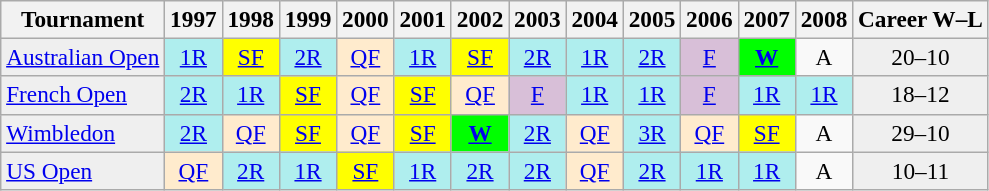<table class=wikitable style=text-align:center;font-size:97%>
<tr>
<th>Tournament</th>
<th>1997</th>
<th>1998</th>
<th>1999</th>
<th>2000</th>
<th>2001</th>
<th>2002</th>
<th>2003</th>
<th>2004</th>
<th>2005</th>
<th>2006</th>
<th>2007</th>
<th>2008</th>
<th>Career W–L</th>
</tr>
<tr>
<td bgcolor=#EFEFEF align=left><a href='#'>Australian Open</a></td>
<td align="center" style="background:#afeeee;"><a href='#'>1R</a></td>
<td align="center" style="background:yellow;"><a href='#'>SF</a></td>
<td align="center" style="background:#afeeee;"><a href='#'>2R</a></td>
<td align="center" style="background:#ffebcd;"><a href='#'>QF</a></td>
<td align="center" style="background:#afeeee;"><a href='#'>1R</a></td>
<td align="center" style="background:yellow;"><a href='#'>SF</a></td>
<td align="center" style="background:#afeeee;"><a href='#'>2R</a></td>
<td align="center" style="background:#afeeee;"><a href='#'>1R</a></td>
<td align="center" style="background:#afeeee;"><a href='#'>2R</a></td>
<td align="center" style="background:#D8BFD8;"><a href='#'>F</a></td>
<td style="text-align:center; background:#0f0;"><strong><a href='#'>W</a></strong></td>
<td align="center">A</td>
<td align="center" style="background:#EFEFEF;">20–10</td>
</tr>
<tr>
<td bgcolor=#EFEFEF align=left><a href='#'>French Open</a></td>
<td align="center" style="background:#afeeee;"><a href='#'>2R</a></td>
<td align="center" style="background:#afeeee;"><a href='#'>1R</a></td>
<td align="center" style="background:yellow;"><a href='#'>SF</a></td>
<td align="center" style="background:#ffebcd;"><a href='#'>QF</a></td>
<td align="center" style="background:yellow;"><a href='#'>SF</a></td>
<td align="center" style="background:#ffebcd;"><a href='#'>QF</a></td>
<td align="center" style="background:#D8BFD8;"><a href='#'>F</a></td>
<td align="center" style="background:#afeeee;"><a href='#'>1R</a></td>
<td align="center" style="background:#afeeee;"><a href='#'>1R</a></td>
<td align="center" style="background:#D8BFD8;"><a href='#'>F</a></td>
<td align="center" style="background:#afeeee;"><a href='#'>1R</a></td>
<td align="center" style="background:#afeeee;"><a href='#'>1R</a></td>
<td align="center" style="background:#EFEFEF;">18–12</td>
</tr>
<tr>
<td bgcolor=#EFEFEF align=left><a href='#'>Wimbledon</a></td>
<td align="center" style="background:#afeeee;"><a href='#'>2R</a></td>
<td align="center" style="background:#ffebcd;"><a href='#'>QF</a></td>
<td align="center" style="background:yellow;"><a href='#'>SF</a></td>
<td align="center" style="background:#ffebcd;"><a href='#'>QF</a></td>
<td align="center" style="background:yellow;"><a href='#'>SF</a></td>
<td style="text-align:center; background:#0f0;"><strong><a href='#'>W</a></strong></td>
<td align="center" style="background:#afeeee;"><a href='#'>2R</a></td>
<td align="center" style="background:#ffebcd;"><a href='#'>QF</a></td>
<td align="center" style="background:#afeeee;"><a href='#'>3R</a></td>
<td align="center" style="background:#ffebcd;"><a href='#'>QF</a></td>
<td align="center" style="background:yellow;"><a href='#'>SF</a></td>
<td align="center">A</td>
<td align="center" style="background:#EFEFEF;">29–10</td>
</tr>
<tr>
<td bgcolor=#EFEFEF align=left><a href='#'>US Open</a></td>
<td align="center" style="background:#ffebcd;"><a href='#'>QF</a></td>
<td align="center" style="background:#afeeee;"><a href='#'>2R</a></td>
<td align="center" style="background:#afeeee;"><a href='#'>1R</a></td>
<td align="center" style="background:yellow;"><a href='#'>SF</a></td>
<td align="center" style="background:#afeeee;"><a href='#'>1R</a></td>
<td align="center" style="background:#afeeee;"><a href='#'>2R</a></td>
<td align="center" style="background:#afeeee;"><a href='#'>2R</a></td>
<td align="center" style="background:#ffebcd;"><a href='#'>QF</a></td>
<td align="center" style="background:#afeeee;"><a href='#'>2R</a></td>
<td align="center" style="background:#afeeee;"><a href='#'>1R</a></td>
<td align="center" style="background:#afeeee;"><a href='#'>1R</a></td>
<td align="center">A</td>
<td align="center" style="background:#EFEFEF;">10–11</td>
</tr>
</table>
